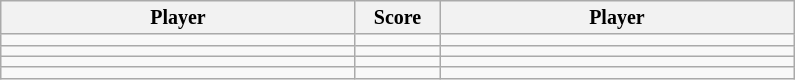<table class="wikitable">
<tr style="font-size:10pt;font-weight:bold">
<th width=230>Player</th>
<th width=50>Score</th>
<th width=230>Player</th>
</tr>
<tr>
<td></td>
<td align=center></td>
<td></td>
</tr>
<tr>
<td></td>
<td align=center></td>
<td></td>
</tr>
<tr>
<td></td>
<td align=center></td>
<td></td>
</tr>
<tr>
<td></td>
<td align=center></td>
<td></td>
</tr>
</table>
